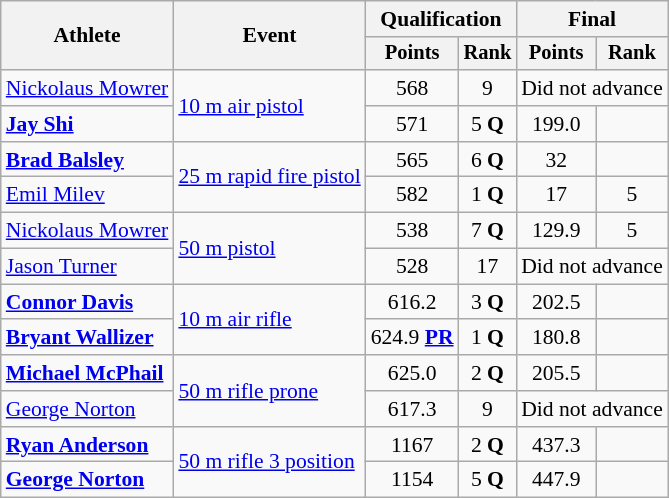<table class="wikitable" style="font-size:90%;">
<tr>
<th rowspan=2>Athlete</th>
<th rowspan=2>Event</th>
<th colspan=2>Qualification</th>
<th colspan=2>Final</th>
</tr>
<tr style="font-size:95%">
<th>Points</th>
<th>Rank</th>
<th>Points</th>
<th>Rank</th>
</tr>
<tr align=center>
<td align=left><a href='#'>Nickolaus Mowrer</a></td>
<td align=left rowspan=2><a href='#'>10 m air pistol</a></td>
<td>568</td>
<td>9</td>
<td colspan=2>Did not advance</td>
</tr>
<tr align=center>
<td align=left><strong><a href='#'>Jay Shi</a></strong></td>
<td>571</td>
<td>5 <strong>Q</strong></td>
<td>199.0</td>
<td></td>
</tr>
<tr align=center>
<td align=left><strong><a href='#'>Brad Balsley</a></strong></td>
<td align=left rowspan=2><a href='#'>25 m rapid fire pistol</a></td>
<td>565</td>
<td>6 <strong>Q</strong></td>
<td>32</td>
<td></td>
</tr>
<tr align=center>
<td align=left><a href='#'>Emil Milev</a></td>
<td>582</td>
<td>1 <strong>Q</strong></td>
<td>17</td>
<td>5</td>
</tr>
<tr align=center>
<td align=left><a href='#'>Nickolaus Mowrer</a></td>
<td align=left rowspan=2><a href='#'>50 m pistol</a></td>
<td>538</td>
<td>7 <strong>Q</strong></td>
<td>129.9</td>
<td>5</td>
</tr>
<tr align=center>
<td align=left><a href='#'>Jason Turner</a></td>
<td>528</td>
<td>17</td>
<td colspan=2>Did not advance</td>
</tr>
<tr align=center>
<td align=left><strong><a href='#'>Connor Davis</a></strong></td>
<td align=left rowspan=2><a href='#'>10 m air rifle</a></td>
<td>616.2</td>
<td>3 <strong>Q</strong></td>
<td>202.5</td>
<td></td>
</tr>
<tr align=center>
<td align=left><strong><a href='#'>Bryant Wallizer</a></strong></td>
<td>624.9 <strong><a href='#'>PR</a></strong></td>
<td>1 <strong>Q</strong></td>
<td>180.8</td>
<td></td>
</tr>
<tr align=center>
<td align=left><strong><a href='#'>Michael McPhail</a></strong></td>
<td align=left rowspan=2><a href='#'>50 m rifle prone</a></td>
<td>625.0</td>
<td>2 <strong>Q</strong></td>
<td>205.5</td>
<td></td>
</tr>
<tr align=center>
<td align=left><a href='#'>George Norton</a></td>
<td>617.3</td>
<td>9</td>
<td colspan=2>Did not advance</td>
</tr>
<tr align=center>
<td align=left><strong><a href='#'>Ryan Anderson</a></strong></td>
<td align=left rowspan=2><a href='#'>50 m rifle 3 position</a></td>
<td>1167</td>
<td>2 <strong>Q</strong></td>
<td>437.3</td>
<td></td>
</tr>
<tr align=center>
<td align=left><strong><a href='#'>George Norton</a></strong></td>
<td>1154</td>
<td>5 <strong>Q</strong></td>
<td>447.9</td>
<td></td>
</tr>
</table>
